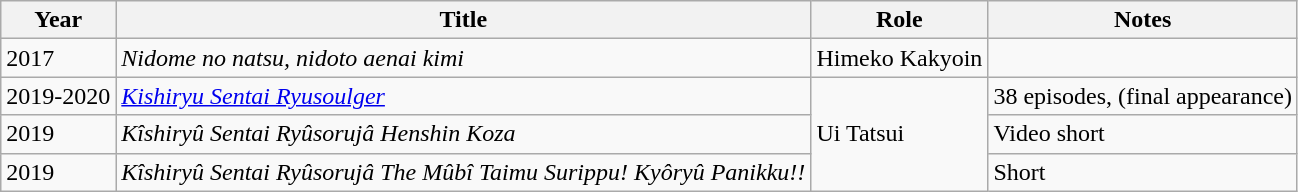<table class="wikitable">
<tr>
<th>Year</th>
<th>Title</th>
<th>Role</th>
<th>Notes</th>
</tr>
<tr>
<td>2017</td>
<td><em>Nidome no natsu, nidoto aenai kimi</em></td>
<td>Himeko Kakyoin</td>
<td></td>
</tr>
<tr>
<td>2019-2020</td>
<td><em><a href='#'>Kishiryu Sentai Ryusoulger</a></em></td>
<td rowspan="3">Ui Tatsui</td>
<td>38 episodes, (final appearance)</td>
</tr>
<tr>
<td>2019</td>
<td><em>Kîshiryû Sentai Ryûsorujâ Henshin Koza</em></td>
<td>Video short</td>
</tr>
<tr>
<td>2019</td>
<td><em>Kîshiryû Sentai Ryûsorujâ The Mûbî Taimu Surippu! Kyôryû Panikku!!</em></td>
<td>Short</td>
</tr>
</table>
